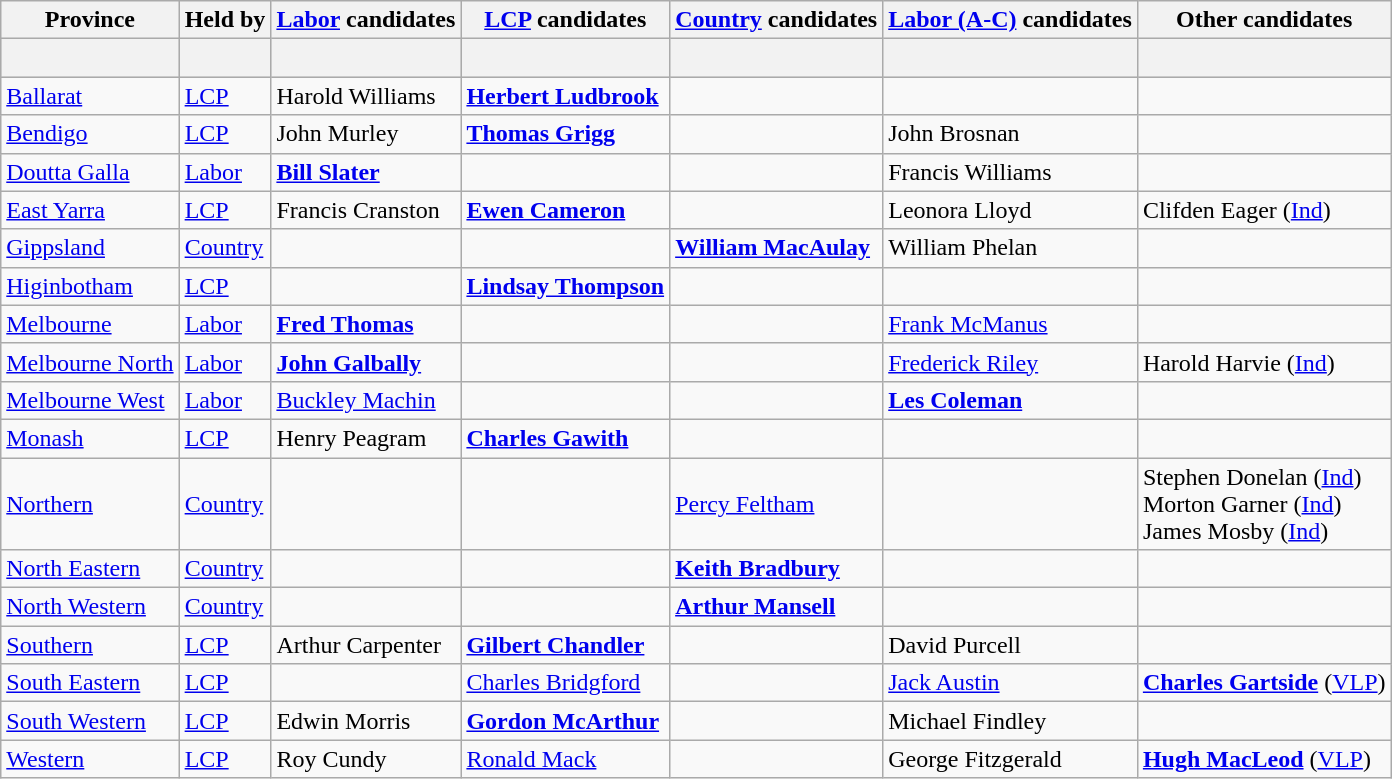<table class="wikitable">
<tr>
<th>Province</th>
<th>Held by</th>
<th><a href='#'>Labor</a> candidates</th>
<th><a href='#'>LCP</a> candidates</th>
<th><a href='#'>Country</a> candidates</th>
<th><a href='#'>Labor (A-C)</a> candidates</th>
<th>Other candidates</th>
</tr>
<tr bgcolor="#cccccc">
<th></th>
<th></th>
<th></th>
<th></th>
<th></th>
<th></th>
<th> </th>
</tr>
<tr>
<td><a href='#'>Ballarat</a></td>
<td><a href='#'>LCP</a></td>
<td>Harold Williams</td>
<td><strong><a href='#'>Herbert Ludbrook</a></strong></td>
<td></td>
<td></td>
<td></td>
</tr>
<tr>
<td><a href='#'>Bendigo</a></td>
<td><a href='#'>LCP</a></td>
<td>John Murley</td>
<td><strong><a href='#'>Thomas Grigg</a></strong></td>
<td></td>
<td>John Brosnan</td>
<td></td>
</tr>
<tr>
<td><a href='#'>Doutta Galla</a></td>
<td><a href='#'>Labor</a></td>
<td><strong><a href='#'>Bill Slater</a></strong></td>
<td></td>
<td></td>
<td>Francis Williams</td>
<td></td>
</tr>
<tr>
<td><a href='#'>East Yarra</a></td>
<td><a href='#'>LCP</a></td>
<td>Francis Cranston</td>
<td><strong><a href='#'>Ewen Cameron</a></strong></td>
<td></td>
<td>Leonora Lloyd</td>
<td>Clifden Eager (<a href='#'>Ind</a>)</td>
</tr>
<tr>
<td><a href='#'>Gippsland</a></td>
<td><a href='#'>Country</a></td>
<td></td>
<td></td>
<td><strong><a href='#'>William MacAulay</a></strong></td>
<td>William Phelan</td>
<td></td>
</tr>
<tr>
<td><a href='#'>Higinbotham</a></td>
<td><a href='#'>LCP</a></td>
<td></td>
<td><strong><a href='#'>Lindsay Thompson</a></strong></td>
<td></td>
<td></td>
<td></td>
</tr>
<tr>
<td><a href='#'>Melbourne</a></td>
<td><a href='#'>Labor</a></td>
<td><strong><a href='#'>Fred Thomas</a></strong></td>
<td></td>
<td></td>
<td><a href='#'>Frank McManus</a></td>
<td></td>
</tr>
<tr>
<td><a href='#'>Melbourne North</a></td>
<td><a href='#'>Labor</a></td>
<td><strong><a href='#'>John Galbally</a></strong></td>
<td></td>
<td></td>
<td><a href='#'>Frederick Riley</a></td>
<td>Harold Harvie (<a href='#'>Ind</a>)</td>
</tr>
<tr>
<td><a href='#'>Melbourne West</a></td>
<td><a href='#'>Labor</a></td>
<td><a href='#'>Buckley Machin</a></td>
<td></td>
<td></td>
<td><strong><a href='#'>Les Coleman</a></strong></td>
<td></td>
</tr>
<tr>
<td><a href='#'>Monash</a></td>
<td><a href='#'>LCP</a></td>
<td>Henry Peagram</td>
<td><strong><a href='#'>Charles Gawith</a></strong></td>
<td></td>
<td></td>
<td></td>
</tr>
<tr>
<td><a href='#'>Northern</a></td>
<td><a href='#'>Country</a></td>
<td></td>
<td></td>
<td><a href='#'>Percy Feltham</a></td>
<td></td>
<td>Stephen Donelan (<a href='#'>Ind</a>) <br> Morton Garner (<a href='#'>Ind</a>) <br> James Mosby (<a href='#'>Ind</a>)</td>
</tr>
<tr>
<td><a href='#'>North Eastern</a></td>
<td><a href='#'>Country</a></td>
<td></td>
<td></td>
<td><strong><a href='#'>Keith Bradbury</a></strong></td>
<td></td>
<td></td>
</tr>
<tr>
<td><a href='#'>North Western</a></td>
<td><a href='#'>Country</a></td>
<td></td>
<td></td>
<td><strong><a href='#'>Arthur Mansell</a></strong></td>
<td></td>
<td></td>
</tr>
<tr>
<td><a href='#'>Southern</a></td>
<td><a href='#'>LCP</a></td>
<td>Arthur Carpenter</td>
<td><strong><a href='#'>Gilbert Chandler</a></strong></td>
<td></td>
<td>David Purcell</td>
<td></td>
</tr>
<tr>
<td><a href='#'>South Eastern</a></td>
<td><a href='#'>LCP</a></td>
<td></td>
<td><a href='#'>Charles Bridgford</a></td>
<td></td>
<td><a href='#'>Jack Austin</a></td>
<td><strong><a href='#'>Charles Gartside</a></strong> (<a href='#'>VLP</a>)</td>
</tr>
<tr>
<td><a href='#'>South Western</a></td>
<td><a href='#'>LCP</a></td>
<td>Edwin Morris</td>
<td><strong><a href='#'>Gordon McArthur</a></strong></td>
<td></td>
<td>Michael Findley</td>
<td></td>
</tr>
<tr>
<td><a href='#'>Western</a></td>
<td><a href='#'>LCP</a></td>
<td>Roy Cundy</td>
<td><a href='#'>Ronald Mack</a></td>
<td></td>
<td>George Fitzgerald</td>
<td><strong><a href='#'>Hugh MacLeod</a></strong> (<a href='#'>VLP</a>)</td>
</tr>
</table>
